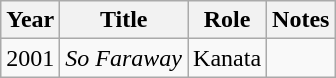<table class="wikitable">
<tr>
<th>Year</th>
<th>Title</th>
<th>Role</th>
<th>Notes</th>
</tr>
<tr>
<td>2001</td>
<td><em>So Faraway</em></td>
<td>Kanata</td>
<td></td>
</tr>
</table>
